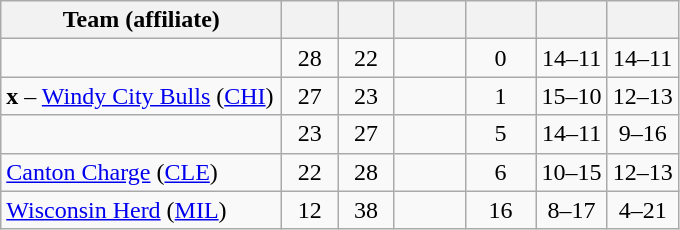<table class="wikitable" style="text-align:center">
<tr>
<th style="width:180px">Team (affiliate)</th>
<th style="width:30px"></th>
<th style="width:30px"></th>
<th style="width:40px"></th>
<th style="width:40px"></th>
<th style="width:40px"></th>
<th style="width:40px"></th>
</tr>
<tr>
<td align=left></td>
<td>28</td>
<td>22</td>
<td></td>
<td>0</td>
<td>14–11</td>
<td>14–11</td>
</tr>
<tr>
<td align=left><strong>x</strong> – <a href='#'>Windy City Bulls</a> (<a href='#'>CHI</a>)</td>
<td>27</td>
<td>23</td>
<td></td>
<td>1</td>
<td>15–10</td>
<td>12–13</td>
</tr>
<tr>
<td align=left></td>
<td>23</td>
<td>27</td>
<td></td>
<td>5</td>
<td>14–11</td>
<td>9–16</td>
</tr>
<tr>
<td align=left><a href='#'>Canton Charge</a> (<a href='#'>CLE</a>)</td>
<td>22</td>
<td>28</td>
<td></td>
<td>6</td>
<td>10–15</td>
<td>12–13</td>
</tr>
<tr>
<td align=left><a href='#'>Wisconsin Herd</a> (<a href='#'>MIL</a>)</td>
<td>12</td>
<td>38</td>
<td></td>
<td>16</td>
<td>8–17</td>
<td>4–21</td>
</tr>
</table>
